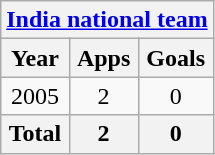<table class="wikitable" style="text-align:center">
<tr>
<th colspan=3><a href='#'>India national team</a></th>
</tr>
<tr>
<th>Year</th>
<th>Apps</th>
<th>Goals</th>
</tr>
<tr>
<td>2005</td>
<td>2</td>
<td>0</td>
</tr>
<tr>
<th>Total</th>
<th>2</th>
<th>0</th>
</tr>
</table>
